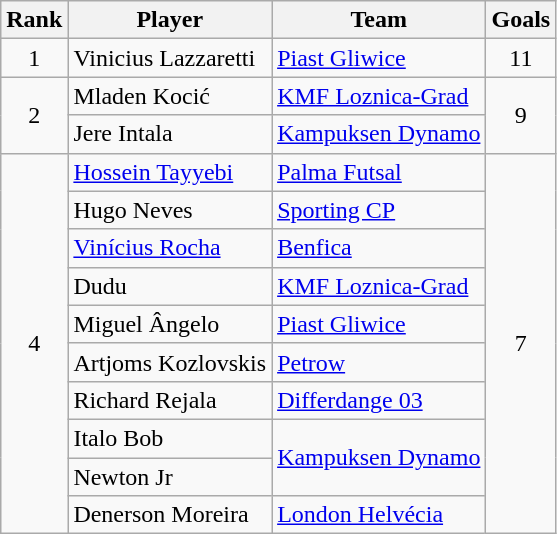<table class="wikitable" style="text-align:center">
<tr>
<th>Rank</th>
<th>Player</th>
<th>Team</th>
<th>Goals</th>
</tr>
<tr>
<td>1</td>
<td align=left> Vinicius Lazzaretti</td>
<td align=left> <a href='#'>Piast Gliwice</a></td>
<td>11</td>
</tr>
<tr>
<td rowspan="2">2</td>
<td align=left> Mladen Kocić</td>
<td align=left> <a href='#'>KMF Loznica-Grad</a></td>
<td rowspan="2">9</td>
</tr>
<tr>
<td align=left> Jere Intala</td>
<td align=left> <a href='#'>Kampuksen Dynamo</a></td>
</tr>
<tr>
<td rowspan="10">4</td>
<td align=left> <a href='#'>Hossein Tayyebi</a></td>
<td align=left> <a href='#'>Palma Futsal</a></td>
<td rowspan="10">7</td>
</tr>
<tr>
<td align=left> Hugo Neves</td>
<td align=left> <a href='#'>Sporting CP</a></td>
</tr>
<tr>
<td align=left> <a href='#'>Vinícius Rocha</a></td>
<td align=left> <a href='#'>Benfica</a></td>
</tr>
<tr>
<td align=left> Dudu</td>
<td align=left> <a href='#'>KMF Loznica-Grad</a></td>
</tr>
<tr>
<td align=left> Miguel Ângelo</td>
<td align=left> <a href='#'>Piast Gliwice</a></td>
</tr>
<tr>
<td align=left> Artjoms Kozlovskis</td>
<td align=left> <a href='#'>Petrow</a></td>
</tr>
<tr>
<td align=left> Richard Rejala</td>
<td align=left> <a href='#'>Differdange 03</a></td>
</tr>
<tr>
<td align=left> Italo Bob</td>
<td rowspan="2"> <a href='#'>Kampuksen Dynamo</a></td>
</tr>
<tr>
<td align=left> Newton Jr</td>
</tr>
<tr>
<td align=left> Denerson Moreira</td>
<td align=left> <a href='#'>London Helvécia</a></td>
</tr>
</table>
